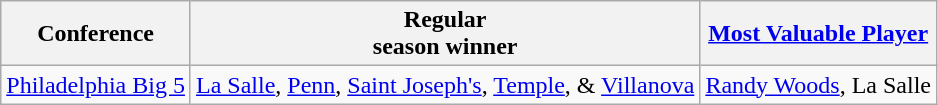<table class="wikitable" style="text-align:center;">
<tr>
<th>Conference</th>
<th>Regular <br> season winner</th>
<th><a href='#'>Most Valuable Player</a></th>
</tr>
<tr>
<td><a href='#'>Philadelphia Big 5</a></td>
<td><a href='#'>La Salle</a>, <a href='#'>Penn</a>, <a href='#'>Saint Joseph's</a>, <a href='#'>Temple</a>, & <a href='#'>Villanova</a></td>
<td><a href='#'>Randy Woods</a>, La Salle</td>
</tr>
</table>
